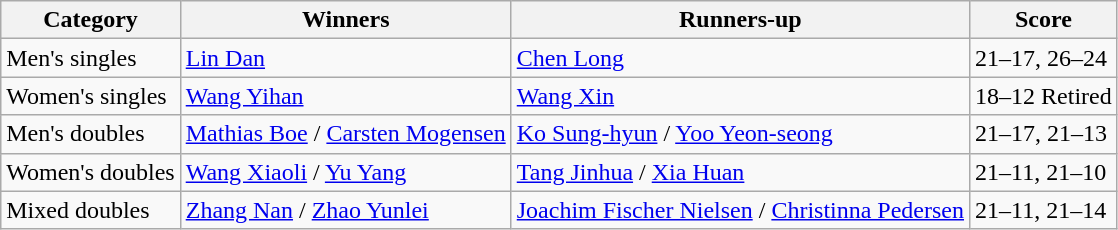<table class=wikitable style="white-space:nowrap;">
<tr>
<th>Category</th>
<th>Winners</th>
<th>Runners-up</th>
<th>Score</th>
</tr>
<tr>
<td>Men's singles</td>
<td> <a href='#'>Lin Dan</a></td>
<td> <a href='#'>Chen Long</a></td>
<td>21–17, 26–24</td>
</tr>
<tr>
<td>Women's singles</td>
<td> <a href='#'>Wang Yihan</a></td>
<td> <a href='#'>Wang Xin</a></td>
<td>18–12 Retired</td>
</tr>
<tr>
<td>Men's doubles</td>
<td> <a href='#'>Mathias Boe</a> / <a href='#'>Carsten Mogensen</a></td>
<td> <a href='#'>Ko Sung-hyun</a> / <a href='#'>Yoo Yeon-seong</a></td>
<td>21–17, 21–13</td>
</tr>
<tr>
<td>Women's doubles</td>
<td> <a href='#'>Wang Xiaoli</a> / <a href='#'>Yu Yang</a></td>
<td> <a href='#'>Tang Jinhua</a> / <a href='#'>Xia Huan</a></td>
<td>21–11, 21–10</td>
</tr>
<tr>
<td>Mixed doubles</td>
<td> <a href='#'>Zhang Nan</a> / <a href='#'>Zhao Yunlei</a></td>
<td> <a href='#'>Joachim Fischer Nielsen</a> / <a href='#'>Christinna Pedersen</a></td>
<td>21–11, 21–14</td>
</tr>
</table>
